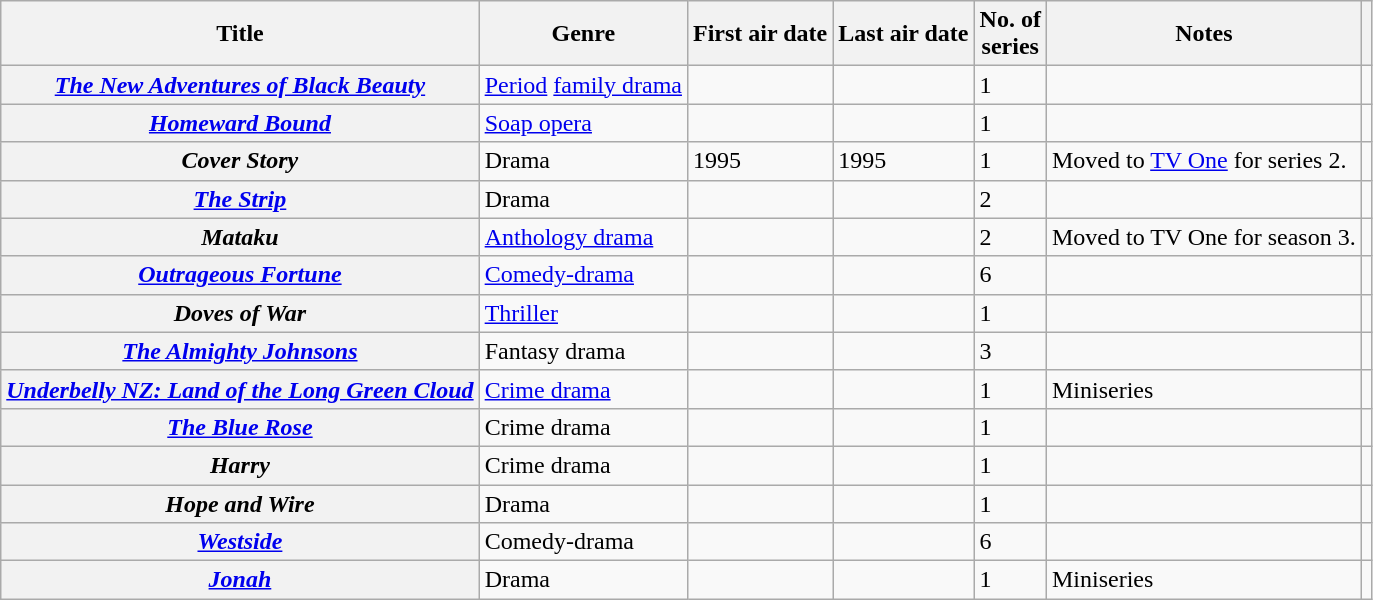<table class="wikitable plainrowheaders sortable">
<tr>
<th scope="col">Title</th>
<th scope="col">Genre</th>
<th scope="col">First air date</th>
<th scope="col">Last air date</th>
<th scope="col">No. of<br>series</th>
<th scope="col" class="unsortable">Notes</th>
<th scope="col" class="unsortable"></th>
</tr>
<tr>
<th scope="row"><em><a href='#'>The New Adventures of Black Beauty</a></em></th>
<td><a href='#'>Period</a> <a href='#'>family drama</a></td>
<td></td>
<td></td>
<td>1</td>
<td></td>
<td style="text-align:center;"></td>
</tr>
<tr>
<th scope="row"><em><a href='#'>Homeward Bound</a></em></th>
<td><a href='#'>Soap opera</a></td>
<td></td>
<td></td>
<td>1</td>
<td></td>
<td style="text-align:center;"></td>
</tr>
<tr>
<th scope="row"><em>Cover Story</em></th>
<td>Drama</td>
<td>1995</td>
<td>1995</td>
<td>1</td>
<td>Moved to <a href='#'>TV One</a> for series 2.</td>
<td style="text-align:center;"></td>
</tr>
<tr>
<th scope="row"><em><a href='#'>The Strip</a></em></th>
<td>Drama</td>
<td></td>
<td></td>
<td>2</td>
<td></td>
<td style="text-align:center;"></td>
</tr>
<tr>
<th scope="row"><em>Mataku</em></th>
<td><a href='#'>Anthology drama</a></td>
<td></td>
<td></td>
<td>2</td>
<td>Moved to TV One for season 3.</td>
<td style="text-align:center;"></td>
</tr>
<tr>
<th scope="row"><em><a href='#'>Outrageous Fortune</a></em></th>
<td><a href='#'>Comedy-drama</a></td>
<td></td>
<td></td>
<td>6</td>
<td></td>
<td style="text-align:center;"></td>
</tr>
<tr>
<th scope="row"><em>Doves of War</em></th>
<td><a href='#'>Thriller</a></td>
<td></td>
<td></td>
<td>1</td>
<td></td>
<td style="text-align:center;"></td>
</tr>
<tr>
<th scope="row"><em><a href='#'>The Almighty Johnsons</a></em></th>
<td>Fantasy drama</td>
<td></td>
<td></td>
<td>3</td>
<td></td>
<td style="text-align:center;"></td>
</tr>
<tr>
<th scope="row"><em><a href='#'>Underbelly NZ: Land of the Long Green Cloud</a></em></th>
<td><a href='#'>Crime drama</a></td>
<td></td>
<td></td>
<td>1</td>
<td>Miniseries</td>
<td style="text-align:center;"></td>
</tr>
<tr>
<th scope="row"><em><a href='#'>The Blue Rose</a></em></th>
<td>Crime drama</td>
<td></td>
<td></td>
<td>1</td>
<td></td>
<td style="text-align:center;"></td>
</tr>
<tr>
<th scope="row"><em>Harry</em></th>
<td>Crime drama</td>
<td></td>
<td></td>
<td>1</td>
<td></td>
<td style="text-align:center;"></td>
</tr>
<tr>
<th scope="row"><em>Hope and Wire</em></th>
<td>Drama</td>
<td></td>
<td></td>
<td>1</td>
<td></td>
<td style="text-align:center;"></td>
</tr>
<tr>
<th scope="row"><em><a href='#'>Westside</a></em></th>
<td>Comedy-drama</td>
<td></td>
<td></td>
<td>6</td>
<td></td>
<td style="text-align:center;"></td>
</tr>
<tr>
<th scope="row"><em><a href='#'>Jonah</a></em></th>
<td>Drama</td>
<td></td>
<td></td>
<td>1</td>
<td>Miniseries</td>
<td style="text-align:center;"></td>
</tr>
</table>
